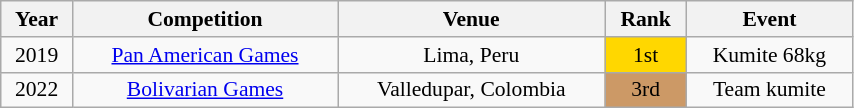<table class="wikitable sortable" width=45% style="font-size:90%; text-align:center;">
<tr>
<th>Year</th>
<th>Competition</th>
<th>Venue</th>
<th>Rank</th>
<th>Event</th>
</tr>
<tr>
<td>2019</td>
<td><a href='#'>Pan American Games</a></td>
<td>Lima, Peru</td>
<td bgcolor="gold">1st</td>
<td>Kumite 68kg</td>
</tr>
<tr>
<td>2022</td>
<td><a href='#'>Bolivarian Games</a></td>
<td>Valledupar, Colombia</td>
<td bgcolor="cc9966">3rd</td>
<td>Team kumite</td>
</tr>
</table>
